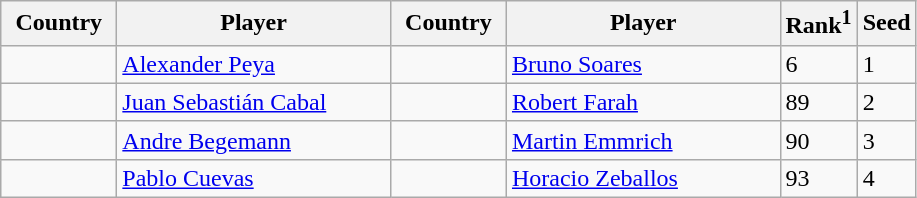<table class="sortable wikitable">
<tr>
<th width="70">Country</th>
<th width="175">Player</th>
<th width="70">Country</th>
<th width="175">Player</th>
<th>Rank<sup>1</sup></th>
<th>Seed</th>
</tr>
<tr>
<td></td>
<td><a href='#'>Alexander Peya</a></td>
<td></td>
<td><a href='#'>Bruno Soares</a></td>
<td>6</td>
<td>1</td>
</tr>
<tr>
<td></td>
<td><a href='#'>Juan Sebastián Cabal</a></td>
<td></td>
<td><a href='#'>Robert Farah</a></td>
<td>89</td>
<td>2</td>
</tr>
<tr>
<td></td>
<td><a href='#'>Andre Begemann</a></td>
<td></td>
<td><a href='#'>Martin Emmrich</a></td>
<td>90</td>
<td>3</td>
</tr>
<tr>
<td></td>
<td><a href='#'>Pablo Cuevas</a></td>
<td></td>
<td><a href='#'>Horacio Zeballos</a></td>
<td>93</td>
<td>4</td>
</tr>
</table>
